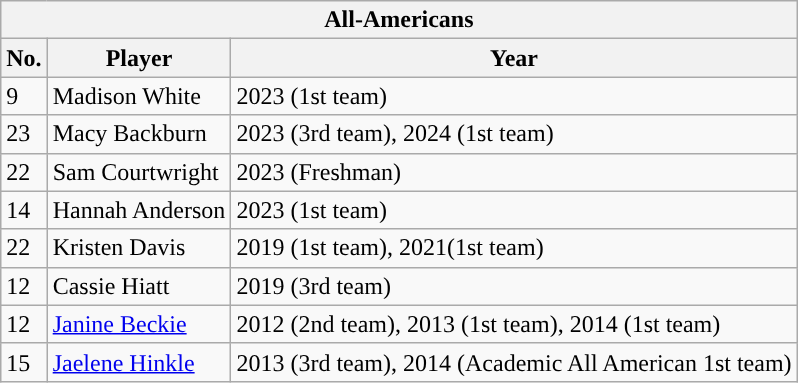<table class="wikitable">
<tr>
<th colspan=3>All-Americans</th>
</tr>
<tr>
<th width=px>No.</th>
<th width=px>Player</th>
<th width=px>Year</th>
</tr>
<tr>
<td>9</td>
<td>Madison White</td>
<td>2023 (1st team)</td>
</tr>
<tr>
<td>23</td>
<td>Macy Backburn</td>
<td>2023 (3rd team), 2024 (1st team)</td>
</tr>
<tr>
<td>22</td>
<td>Sam Courtwright</td>
<td>2023 (Freshman)</td>
</tr>
<tr>
<td>14</td>
<td>Hannah Anderson</td>
<td>2023 (1st team)</td>
</tr>
<tr>
<td>22</td>
<td>Kristen Davis</td>
<td>2019 (1st team), 2021(1st team)</td>
</tr>
<tr>
<td>12</td>
<td>Cassie Hiatt</td>
<td>2019 (3rd team)</td>
</tr>
<tr>
<td>12</td>
<td><a href='#'>Janine Beckie</a></td>
<td>2012 (2nd team), 2013 (1st team), 2014 (1st team)</td>
</tr>
<tr>
<td>15</td>
<td><a href='#'>Jaelene Hinkle</a></td>
<td>2013 (3rd team), 2014 (Academic All American 1st team)</td>
</tr>
</table>
